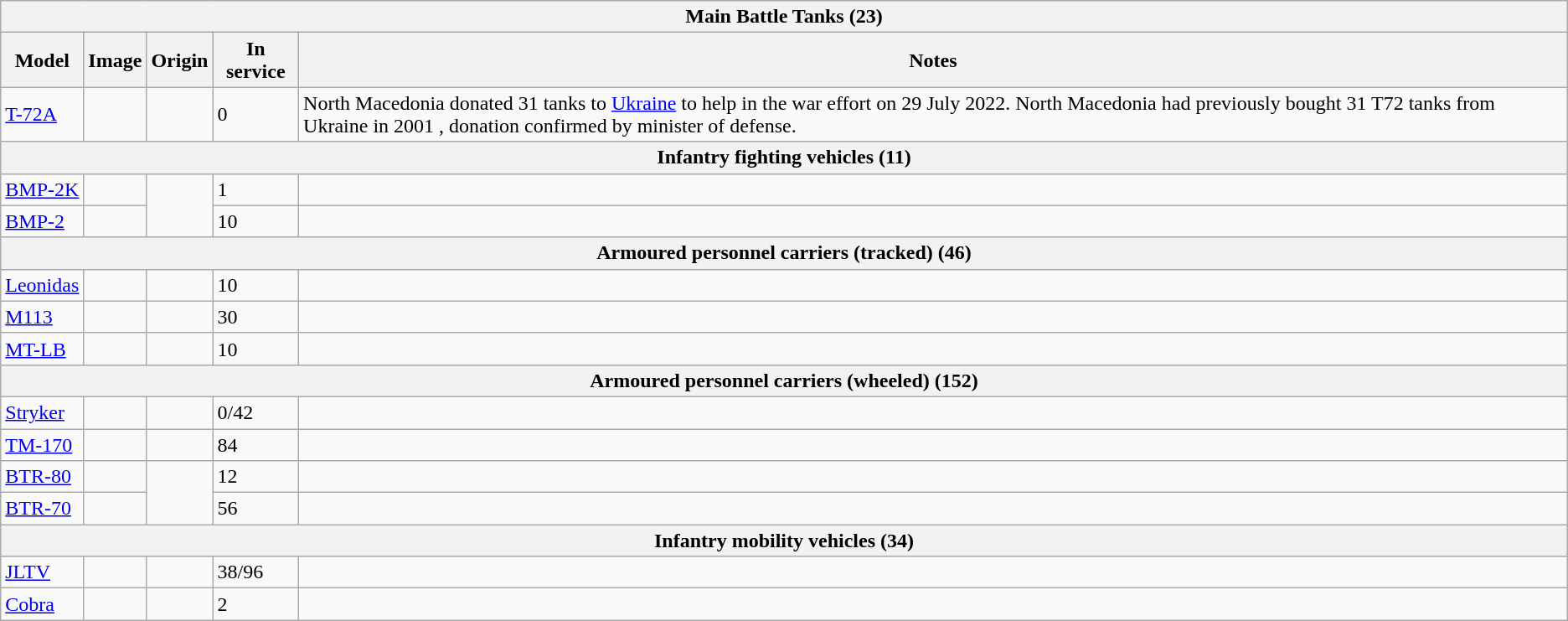<table class="wikitable">
<tr>
<th colspan="5">Main Battle Tanks (23)</th>
</tr>
<tr>
<th>Model</th>
<th>Image</th>
<th>Origin</th>
<th>In service</th>
<th>Notes</th>
</tr>
<tr>
<td><a href='#'>T-72A</a></td>
<td></td>
<td></td>
<td>0</td>
<td>North Macedonia donated 31 tanks to <a href='#'>Ukraine</a> to help in the war effort on 29 July 2022. North Macedonia had previously bought 31 T72 tanks from Ukraine in 2001 , donation confirmed by minister of defense.</td>
</tr>
<tr>
<th colspan="5">Infantry fighting vehicles (11)</th>
</tr>
<tr>
<td><a href='#'>BMP-2K</a></td>
<td></td>
<td rowspan="2"></td>
<td>1</td>
<td></td>
</tr>
<tr>
<td><a href='#'>BMP-2</a></td>
<td></td>
<td>10</td>
<td></td>
</tr>
<tr>
<th colspan="5">Armoured personnel carriers (tracked) (46)</th>
</tr>
<tr>
<td><a href='#'>Leonidas</a></td>
<td></td>
<td></td>
<td>10</td>
<td></td>
</tr>
<tr>
<td><a href='#'>M113</a></td>
<td></td>
<td></td>
<td>30</td>
<td></td>
</tr>
<tr>
<td><a href='#'>MT-LB</a></td>
<td></td>
<td></td>
<td>10</td>
<td></td>
</tr>
<tr>
<th colspan="5">Armoured personnel carriers (wheeled) (152)</th>
</tr>
<tr>
<td><a href='#'>Stryker</a></td>
<td></td>
<td></td>
<td>0/42</td>
<td></td>
</tr>
<tr>
<td><a href='#'>TM-170</a></td>
<td></td>
<td></td>
<td>84</td>
<td></td>
</tr>
<tr>
<td><a href='#'>BTR-80</a></td>
<td></td>
<td rowspan="2"></td>
<td>12</td>
<td></td>
</tr>
<tr>
<td><a href='#'>BTR-70</a></td>
<td></td>
<td>56</td>
<td></td>
</tr>
<tr>
<th colspan="5">Infantry mobility vehicles (34)</th>
</tr>
<tr>
<td><a href='#'>JLTV</a></td>
<td></td>
<td></td>
<td>38/96</td>
<td></td>
</tr>
<tr>
<td><a href='#'>Cobra</a></td>
<td></td>
<td></td>
<td>2</td>
<td></td>
</tr>
</table>
